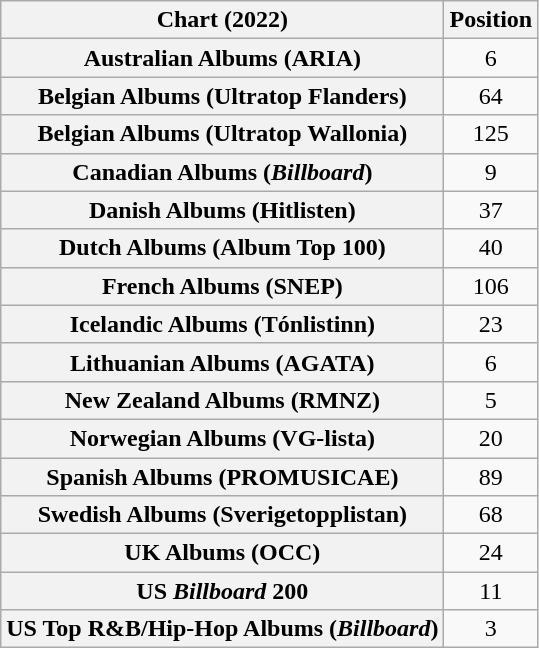<table class="wikitable sortable plainrowheaders" style="text-align:center">
<tr>
<th scope="col">Chart (2022)</th>
<th scope="col">Position</th>
</tr>
<tr>
<th scope="row">Australian Albums (ARIA)</th>
<td>6</td>
</tr>
<tr>
<th scope="row">Belgian Albums (Ultratop Flanders)</th>
<td>64</td>
</tr>
<tr>
<th scope="row">Belgian Albums (Ultratop Wallonia)</th>
<td>125</td>
</tr>
<tr>
<th scope="row">Canadian Albums (<em>Billboard</em>)</th>
<td>9</td>
</tr>
<tr>
<th scope="row">Danish Albums (Hitlisten)</th>
<td>37</td>
</tr>
<tr>
<th scope="row">Dutch Albums (Album Top 100)</th>
<td>40</td>
</tr>
<tr>
<th scope="row">French Albums (SNEP)</th>
<td>106</td>
</tr>
<tr>
<th scope="row">Icelandic Albums (Tónlistinn)</th>
<td>23</td>
</tr>
<tr>
<th scope="row">Lithuanian Albums (AGATA)</th>
<td>6</td>
</tr>
<tr>
<th scope="row">New Zealand Albums (RMNZ)</th>
<td>5</td>
</tr>
<tr>
<th scope="row">Norwegian Albums (VG-lista)</th>
<td>20</td>
</tr>
<tr>
<th scope="row">Spanish Albums (PROMUSICAE)</th>
<td>89</td>
</tr>
<tr>
<th scope="row">Swedish Albums (Sverigetopplistan)</th>
<td>68</td>
</tr>
<tr>
<th scope="row">UK Albums (OCC)</th>
<td>24</td>
</tr>
<tr>
<th scope="row">US <em>Billboard</em> 200</th>
<td>11</td>
</tr>
<tr>
<th scope="row">US Top R&B/Hip-Hop Albums (<em>Billboard</em>)</th>
<td>3</td>
</tr>
</table>
